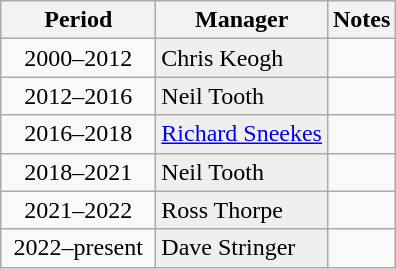<table class="sortable wikitable">
<tr bgcolor="#efefef">
<th style="width:6em">Period</th>
<th>Manager</th>
<th>Notes</th>
</tr>
<tr>
<td align=center>2000–2012</td>
<td style="background:#efefef;">Chris Keogh</td>
<td></td>
</tr>
<tr>
<td align=center>2012–2016</td>
<td style="background:#efefef;">Neil Tooth</td>
<td></td>
</tr>
<tr>
<td align=center>2016–2018</td>
<td style="background:#efefef;"><a href='#'>Richard Sneekes</a></td>
<td></td>
</tr>
<tr>
<td align=center>2018–2021</td>
<td style="background:#efefef;">Neil Tooth</td>
<td></td>
</tr>
<tr>
<td align=center>2021–2022</td>
<td style="background:#efefef;">Ross Thorpe</td>
<td></td>
</tr>
<tr>
<td align=center>2022–present</td>
<td style="background:#efefef;">Dave Stringer</td>
<td></td>
</tr>
</table>
